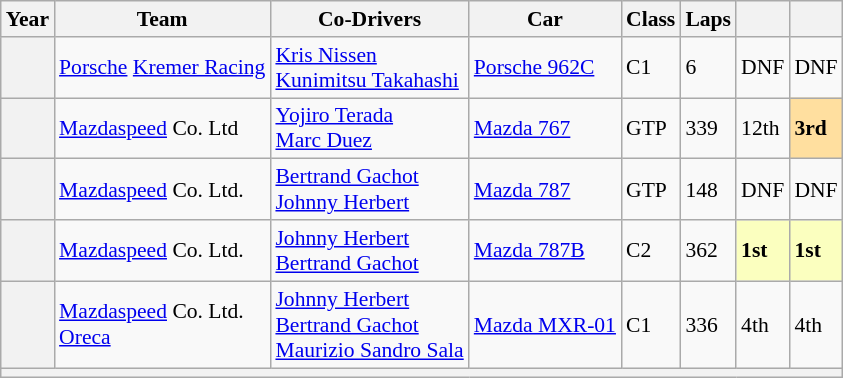<table class="wikitable" style="font-size: 90%;">
<tr>
<th>Year</th>
<th>Team</th>
<th>Co-Drivers</th>
<th>Car</th>
<th>Class</th>
<th>Laps</th>
<th></th>
<th></th>
</tr>
<tr>
<th></th>
<td nowrap> <a href='#'>Porsche</a> <a href='#'>Kremer Racing</a></td>
<td nowrap> <a href='#'>Kris Nissen</a><br> <a href='#'>Kunimitsu Takahashi</a></td>
<td nowrap><a href='#'>Porsche 962C</a></td>
<td>C1</td>
<td>6</td>
<td>DNF</td>
<td>DNF</td>
</tr>
<tr>
<th></th>
<td nowrap> <a href='#'>Mazdaspeed</a> Co. Ltd</td>
<td nowrap> <a href='#'>Yojiro Terada</a><br> <a href='#'>Marc Duez</a></td>
<td nowrap><a href='#'>Mazda 767</a></td>
<td>GTP</td>
<td>339</td>
<td>12th</td>
<td style="background:#FFDF9F;"><strong>3rd</strong></td>
</tr>
<tr>
<th></th>
<td nowrap> <a href='#'>Mazdaspeed</a> Co. Ltd.</td>
<td nowrap> <a href='#'>Bertrand Gachot</a><br> <a href='#'>Johnny Herbert</a></td>
<td nowrap><a href='#'>Mazda 787</a></td>
<td>GTP</td>
<td>148</td>
<td>DNF</td>
<td>DNF</td>
</tr>
<tr>
<th></th>
<td> <a href='#'>Mazdaspeed</a> Co. Ltd.</td>
<td> <a href='#'>Johnny Herbert</a><br> <a href='#'>Bertrand Gachot</a></td>
<td><a href='#'>Mazda 787B</a></td>
<td>C2</td>
<td>362</td>
<td style="background:#FBFFBF;"><strong>1st</strong></td>
<td style="background:#FBFFBF;"><strong>1st</strong></td>
</tr>
<tr>
<th></th>
<td> <a href='#'>Mazdaspeed</a> Co. Ltd.<br> <a href='#'>Oreca</a></td>
<td> <a href='#'>Johnny Herbert</a><br>  <a href='#'>Bertrand Gachot</a><br> <a href='#'>Maurizio Sandro Sala</a></td>
<td><a href='#'>Mazda MXR-01</a></td>
<td>C1</td>
<td>336</td>
<td>4th</td>
<td>4th</td>
</tr>
<tr>
<th colspan="8"></th>
</tr>
</table>
